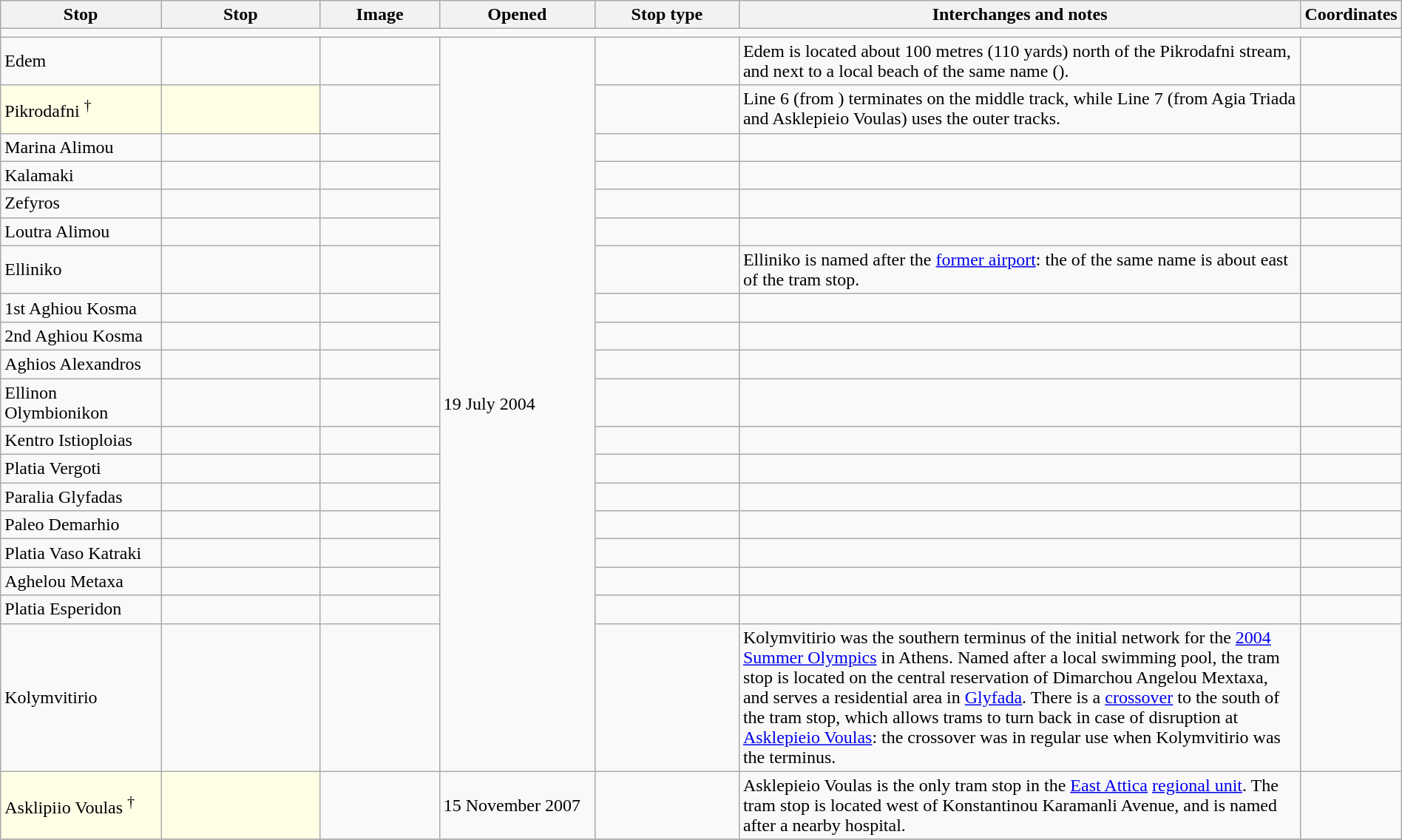<table class="wikitable sortable" style="width:100%">
<tr>
<th style="min-width:90px;width:12.5%">Stop<br></th>
<th style="min-width:90px;width:12.5%">Stop<br></th>
<th style="min-width:100px;width:100px" class="unsortable">Image</th>
<th style="min-width:75px;width:12.5%">Opened</th>
<th style="width:12.5%" class="unsortable">Stop type</th>
<th style="width:50%" class="unsortable">Interchanges and notes</th>
<th class="unsortable" style="width:105px">Coordinates</th>
</tr>
<tr class="sorttop">
<td colspan="7"><em></em></td>
</tr>
<tr id="G01">
<td>Edem</td>
<td></td>
<td></td>
<td rowspan="19">19 July 2004</td>
<td></td>
<td>Edem is located about 100 metres (110 yards) north of the Pikrodafni stream, and next to a local beach of the same name ().</td>
<td></td>
</tr>
<tr id="G02">
<td style="background-color:#FFFFE6">Pikrodafni <sup>†</sup></td>
<td style="background-color:#FFFFE6"></td>
<td></td>
<td></td>
<td>Line 6 (from ) terminates on the middle track, while Line 7 (from Agia Triada and Asklepieio Voulas) uses the outer tracks.</td>
<td></td>
</tr>
<tr id="G03">
<td>Marina Alimou</td>
<td></td>
<td></td>
<td></td>
<td></td>
<td></td>
</tr>
<tr id="G04">
<td>Kalamaki</td>
<td></td>
<td></td>
<td></td>
<td></td>
<td></td>
</tr>
<tr id="G05">
<td>Zefyros</td>
<td></td>
<td></td>
<td></td>
<td></td>
<td></td>
</tr>
<tr id="G06">
<td>Loutra Alimou</td>
<td></td>
<td></td>
<td></td>
<td></td>
<td></td>
</tr>
<tr id="G07">
<td>Elliniko</td>
<td></td>
<td></td>
<td></td>
<td>Elliniko is named after the <a href='#'>former airport</a>: the  of the same name is about  east of the tram stop.</td>
<td></td>
</tr>
<tr id="G08">
<td data-sort-value="Aghiou Kosma, 1">1st Aghiou Kosma</td>
<td data-sort-value="Αγίου Κοσμά, 1"></td>
<td></td>
<td></td>
<td></td>
<td></td>
</tr>
<tr id="G09">
<td data-sort-value="Aghiou Kosma, 2">2nd Aghiou Kosma</td>
<td data-sort-value="Αγίου Κοσμά, 2"></td>
<td></td>
<td></td>
<td></td>
<td></td>
</tr>
<tr id="G10">
<td>Aghios Alexandros</td>
<td></td>
<td></td>
<td></td>
<td></td>
<td></td>
</tr>
<tr id="G11">
<td>Ellinon Olymbionikon</td>
<td></td>
<td></td>
<td></td>
<td></td>
<td></td>
</tr>
<tr id="G12">
<td>Kentro Istioploias</td>
<td></td>
<td></td>
<td></td>
<td></td>
<td></td>
</tr>
<tr id="G13">
<td>Platia Vergoti</td>
<td></td>
<td></td>
<td></td>
<td></td>
<td></td>
</tr>
<tr id="G14">
<td>Paralia Glyfadas</td>
<td></td>
<td></td>
<td></td>
<td></td>
<td></td>
</tr>
<tr id="G15">
<td>Paleo Demarhio</td>
<td></td>
<td></td>
<td></td>
<td></td>
<td></td>
</tr>
<tr id="G16">
<td>Platia Vaso Katraki</td>
<td></td>
<td></td>
<td></td>
<td></td>
<td></td>
</tr>
<tr id="G17">
<td>Aghelou Metaxa</td>
<td></td>
<td></td>
<td></td>
<td></td>
<td></td>
</tr>
<tr id="G18">
<td>Platia Esperidon</td>
<td></td>
<td></td>
<td></td>
<td></td>
<td></td>
</tr>
<tr id="G19">
<td>Kolymvitirio</td>
<td></td>
<td></td>
<td></td>
<td>Kolymvitirio was the southern terminus of the initial network for the <a href='#'>2004 Summer Olympics</a> in Athens. Named after a local swimming pool, the tram stop is located on the central reservation of Dimarchou Angelou Mextaxa, and serves a residential area in <a href='#'>Glyfada</a>. There is a <a href='#'>crossover</a> to the south of the tram stop, which allows trams to turn back in case of disruption at <a href='#'>Asklepieio Voulas</a>: the crossover was in regular use when Kolymvitirio was the terminus.</td>
<td></td>
</tr>
<tr id="G20">
<td style="background-color:#FFFFE6">Asklipiio Voulas <sup>†</sup></td>
<td style="background-color:#FFFFE6"></td>
<td></td>
<td>15 November 2007</td>
<td></td>
<td>Asklepieio Voulas is the only tram stop in the <a href='#'>East Attica</a> <a href='#'>regional unit</a>. The tram stop is located west of Konstantinou Karamanli Avenue, and is named after a nearby hospital.</td>
<td></td>
</tr>
<tr>
</tr>
</table>
